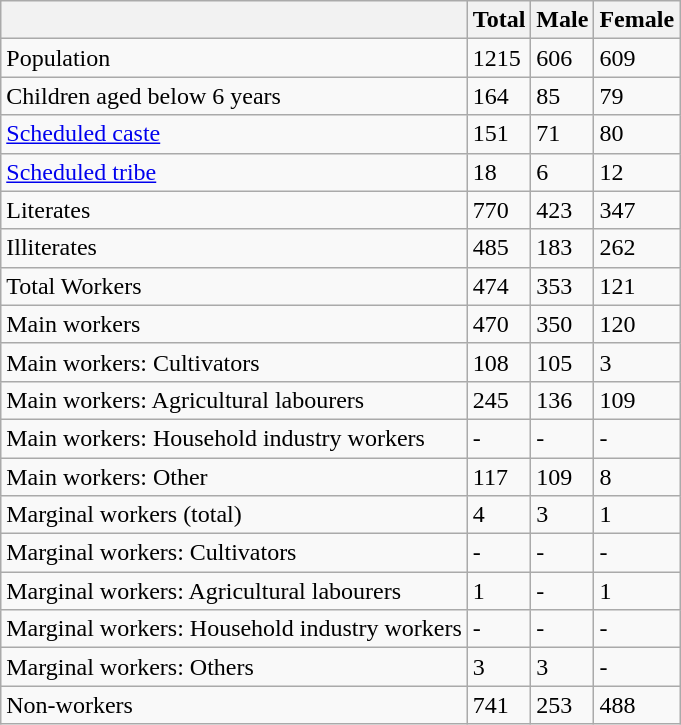<table class="wikitable sortable">
<tr>
<th></th>
<th>Total</th>
<th>Male</th>
<th>Female</th>
</tr>
<tr>
<td>Population</td>
<td>1215</td>
<td>606</td>
<td>609</td>
</tr>
<tr>
<td>Children aged below 6 years</td>
<td>164</td>
<td>85</td>
<td>79</td>
</tr>
<tr>
<td><a href='#'>Scheduled caste</a></td>
<td>151</td>
<td>71</td>
<td>80</td>
</tr>
<tr>
<td><a href='#'>Scheduled tribe</a></td>
<td>18</td>
<td>6</td>
<td>12</td>
</tr>
<tr>
<td>Literates</td>
<td>770</td>
<td>423</td>
<td>347</td>
</tr>
<tr>
<td>Illiterates</td>
<td>485</td>
<td>183</td>
<td>262</td>
</tr>
<tr>
<td>Total Workers</td>
<td>474</td>
<td>353</td>
<td>121</td>
</tr>
<tr>
<td>Main workers</td>
<td>470</td>
<td>350</td>
<td>120</td>
</tr>
<tr>
<td>Main workers: Cultivators</td>
<td>108</td>
<td>105</td>
<td>3</td>
</tr>
<tr>
<td>Main workers: Agricultural labourers</td>
<td>245</td>
<td>136</td>
<td>109</td>
</tr>
<tr>
<td>Main workers: Household industry workers</td>
<td>-</td>
<td>-</td>
<td>-</td>
</tr>
<tr>
<td>Main workers: Other</td>
<td>117</td>
<td>109</td>
<td>8</td>
</tr>
<tr>
<td>Marginal workers (total)</td>
<td>4</td>
<td>3</td>
<td>1</td>
</tr>
<tr>
<td>Marginal workers: Cultivators</td>
<td>-</td>
<td>-</td>
<td>-</td>
</tr>
<tr>
<td>Marginal workers: Agricultural labourers</td>
<td>1</td>
<td>-</td>
<td>1</td>
</tr>
<tr>
<td>Marginal workers: Household industry workers</td>
<td>-</td>
<td>-</td>
<td>-</td>
</tr>
<tr>
<td>Marginal workers: Others</td>
<td>3</td>
<td>3</td>
<td>-</td>
</tr>
<tr>
<td>Non-workers</td>
<td>741</td>
<td>253</td>
<td>488</td>
</tr>
</table>
